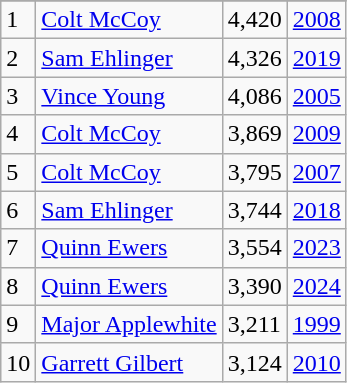<table class="wikitable">
<tr>
</tr>
<tr>
<td>1</td>
<td><a href='#'>Colt McCoy</a></td>
<td><abbr>4,420</abbr></td>
<td><a href='#'>2008</a></td>
</tr>
<tr>
<td>2</td>
<td><a href='#'>Sam Ehlinger</a></td>
<td><abbr>4,326</abbr></td>
<td><a href='#'>2019</a></td>
</tr>
<tr>
<td>3</td>
<td><a href='#'>Vince Young</a></td>
<td><abbr>4,086</abbr></td>
<td><a href='#'>2005</a></td>
</tr>
<tr>
<td>4</td>
<td><a href='#'>Colt McCoy</a></td>
<td><abbr>3,869</abbr></td>
<td><a href='#'>2009</a></td>
</tr>
<tr>
<td>5</td>
<td><a href='#'>Colt McCoy</a></td>
<td><abbr>3,795</abbr></td>
<td><a href='#'>2007</a></td>
</tr>
<tr>
<td>6</td>
<td><a href='#'>Sam Ehlinger</a></td>
<td><abbr>3,744</abbr></td>
<td><a href='#'>2018</a></td>
</tr>
<tr>
<td>7</td>
<td><a href='#'>Quinn Ewers</a></td>
<td><abbr>3,554</abbr></td>
<td><a href='#'>2023</a></td>
</tr>
<tr>
<td>8</td>
<td><a href='#'>Quinn Ewers</a></td>
<td><abbr>3,390</abbr></td>
<td><a href='#'>2024</a></td>
</tr>
<tr>
<td>9</td>
<td><a href='#'>Major Applewhite</a></td>
<td><abbr>3,211</abbr></td>
<td><a href='#'>1999</a></td>
</tr>
<tr>
<td>10</td>
<td><a href='#'>Garrett Gilbert</a></td>
<td><abbr>3,124</abbr></td>
<td><a href='#'>2010</a></td>
</tr>
</table>
